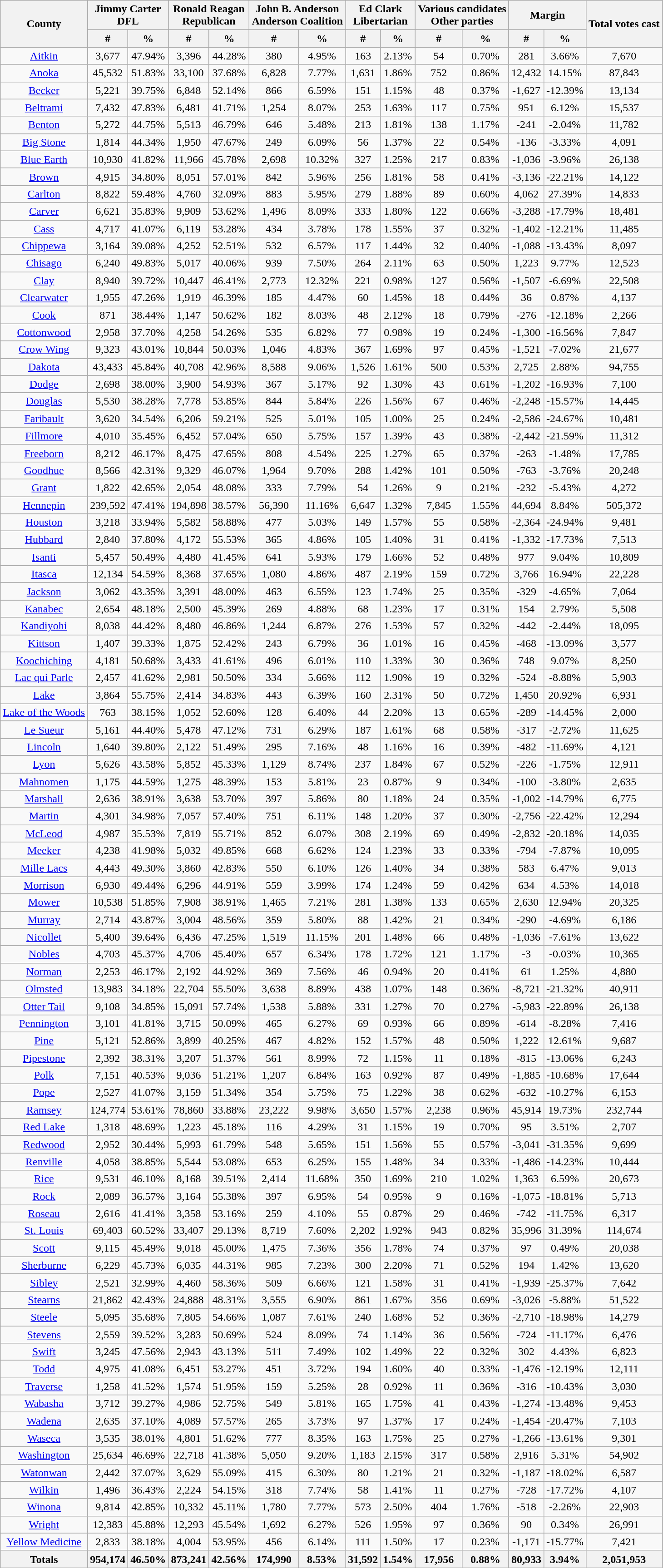<table class="wikitable sortable" style="text-align:center">
<tr>
<th style="text-align:center;" rowspan="2">County</th>
<th style="text-align:center;" colspan="2">Jimmy Carter<br>DFL</th>
<th style="text-align:center;" colspan="2">Ronald Reagan<br>Republican</th>
<th style="text-align:center;" colspan="2">John B. Anderson<br>Anderson Coalition</th>
<th style="text-align:center;" colspan="2">Ed Clark<br>Libertarian</th>
<th style="text-align:center;" colspan="2">Various candidates<br>Other parties</th>
<th style="text-align:center;" colspan="2">Margin</th>
<th style="text-align:center;" rowspan="2" style="text-align:center;">Total votes cast</th>
</tr>
<tr>
<th style="text-align:center;" data-sort-type="number">#</th>
<th style="text-align:center;" data-sort-type="number">%</th>
<th style="text-align:center;" data-sort-type="number">#</th>
<th style="text-align:center;" data-sort-type="number">%</th>
<th style="text-align:center;" data-sort-type="number">#</th>
<th style="text-align:center;" data-sort-type="number">%</th>
<th style="text-align:center;" data-sort-type="number">#</th>
<th style="text-align:center;" data-sort-type="number">%</th>
<th style="text-align:center;" data-sort-type="number">#</th>
<th style="text-align:center;" data-sort-type="number">%</th>
<th style="text-align:center;" data-sort-type="number">#</th>
<th style="text-align:center;" data-sort-type="number">%</th>
</tr>
<tr style="text-align:center;">
<td><a href='#'>Aitkin</a></td>
<td>3,677</td>
<td>47.94%</td>
<td>3,396</td>
<td>44.28%</td>
<td>380</td>
<td>4.95%</td>
<td>163</td>
<td>2.13%</td>
<td>54</td>
<td>0.70%</td>
<td>281</td>
<td>3.66%</td>
<td>7,670</td>
</tr>
<tr style="text-align:center;">
<td><a href='#'>Anoka</a></td>
<td>45,532</td>
<td>51.83%</td>
<td>33,100</td>
<td>37.68%</td>
<td>6,828</td>
<td>7.77%</td>
<td>1,631</td>
<td>1.86%</td>
<td>752</td>
<td>0.86%</td>
<td>12,432</td>
<td>14.15%</td>
<td>87,843</td>
</tr>
<tr style="text-align:center;">
<td><a href='#'>Becker</a></td>
<td>5,221</td>
<td>39.75%</td>
<td>6,848</td>
<td>52.14%</td>
<td>866</td>
<td>6.59%</td>
<td>151</td>
<td>1.15%</td>
<td>48</td>
<td>0.37%</td>
<td>-1,627</td>
<td>-12.39%</td>
<td>13,134</td>
</tr>
<tr style="text-align:center;">
<td><a href='#'>Beltrami</a></td>
<td>7,432</td>
<td>47.83%</td>
<td>6,481</td>
<td>41.71%</td>
<td>1,254</td>
<td>8.07%</td>
<td>253</td>
<td>1.63%</td>
<td>117</td>
<td>0.75%</td>
<td>951</td>
<td>6.12%</td>
<td>15,537</td>
</tr>
<tr style="text-align:center;">
<td><a href='#'>Benton</a></td>
<td>5,272</td>
<td>44.75%</td>
<td>5,513</td>
<td>46.79%</td>
<td>646</td>
<td>5.48%</td>
<td>213</td>
<td>1.81%</td>
<td>138</td>
<td>1.17%</td>
<td>-241</td>
<td>-2.04%</td>
<td>11,782</td>
</tr>
<tr style="text-align:center;">
<td><a href='#'>Big Stone</a></td>
<td>1,814</td>
<td>44.34%</td>
<td>1,950</td>
<td>47.67%</td>
<td>249</td>
<td>6.09%</td>
<td>56</td>
<td>1.37%</td>
<td>22</td>
<td>0.54%</td>
<td>-136</td>
<td>-3.33%</td>
<td>4,091</td>
</tr>
<tr style="text-align:center;">
<td><a href='#'>Blue Earth</a></td>
<td>10,930</td>
<td>41.82%</td>
<td>11,966</td>
<td>45.78%</td>
<td>2,698</td>
<td>10.32%</td>
<td>327</td>
<td>1.25%</td>
<td>217</td>
<td>0.83%</td>
<td>-1,036</td>
<td>-3.96%</td>
<td>26,138</td>
</tr>
<tr style="text-align:center;">
<td><a href='#'>Brown</a></td>
<td>4,915</td>
<td>34.80%</td>
<td>8,051</td>
<td>57.01%</td>
<td>842</td>
<td>5.96%</td>
<td>256</td>
<td>1.81%</td>
<td>58</td>
<td>0.41%</td>
<td>-3,136</td>
<td>-22.21%</td>
<td>14,122</td>
</tr>
<tr style="text-align:center;">
<td><a href='#'>Carlton</a></td>
<td>8,822</td>
<td>59.48%</td>
<td>4,760</td>
<td>32.09%</td>
<td>883</td>
<td>5.95%</td>
<td>279</td>
<td>1.88%</td>
<td>89</td>
<td>0.60%</td>
<td>4,062</td>
<td>27.39%</td>
<td>14,833</td>
</tr>
<tr style="text-align:center;">
<td><a href='#'>Carver</a></td>
<td>6,621</td>
<td>35.83%</td>
<td>9,909</td>
<td>53.62%</td>
<td>1,496</td>
<td>8.09%</td>
<td>333</td>
<td>1.80%</td>
<td>122</td>
<td>0.66%</td>
<td>-3,288</td>
<td>-17.79%</td>
<td>18,481</td>
</tr>
<tr style="text-align:center;">
<td><a href='#'>Cass</a></td>
<td>4,717</td>
<td>41.07%</td>
<td>6,119</td>
<td>53.28%</td>
<td>434</td>
<td>3.78%</td>
<td>178</td>
<td>1.55%</td>
<td>37</td>
<td>0.32%</td>
<td>-1,402</td>
<td>-12.21%</td>
<td>11,485</td>
</tr>
<tr style="text-align:center;">
<td><a href='#'>Chippewa</a></td>
<td>3,164</td>
<td>39.08%</td>
<td>4,252</td>
<td>52.51%</td>
<td>532</td>
<td>6.57%</td>
<td>117</td>
<td>1.44%</td>
<td>32</td>
<td>0.40%</td>
<td>-1,088</td>
<td>-13.43%</td>
<td>8,097</td>
</tr>
<tr style="text-align:center;">
<td><a href='#'>Chisago</a></td>
<td>6,240</td>
<td>49.83%</td>
<td>5,017</td>
<td>40.06%</td>
<td>939</td>
<td>7.50%</td>
<td>264</td>
<td>2.11%</td>
<td>63</td>
<td>0.50%</td>
<td>1,223</td>
<td>9.77%</td>
<td>12,523</td>
</tr>
<tr style="text-align:center;">
<td><a href='#'>Clay</a></td>
<td>8,940</td>
<td>39.72%</td>
<td>10,447</td>
<td>46.41%</td>
<td>2,773</td>
<td>12.32%</td>
<td>221</td>
<td>0.98%</td>
<td>127</td>
<td>0.56%</td>
<td>-1,507</td>
<td>-6.69%</td>
<td>22,508</td>
</tr>
<tr style="text-align:center;">
<td><a href='#'>Clearwater</a></td>
<td>1,955</td>
<td>47.26%</td>
<td>1,919</td>
<td>46.39%</td>
<td>185</td>
<td>4.47%</td>
<td>60</td>
<td>1.45%</td>
<td>18</td>
<td>0.44%</td>
<td>36</td>
<td>0.87%</td>
<td>4,137</td>
</tr>
<tr style="text-align:center;">
<td><a href='#'>Cook</a></td>
<td>871</td>
<td>38.44%</td>
<td>1,147</td>
<td>50.62%</td>
<td>182</td>
<td>8.03%</td>
<td>48</td>
<td>2.12%</td>
<td>18</td>
<td>0.79%</td>
<td>-276</td>
<td>-12.18%</td>
<td>2,266</td>
</tr>
<tr style="text-align:center;">
<td><a href='#'>Cottonwood</a></td>
<td>2,958</td>
<td>37.70%</td>
<td>4,258</td>
<td>54.26%</td>
<td>535</td>
<td>6.82%</td>
<td>77</td>
<td>0.98%</td>
<td>19</td>
<td>0.24%</td>
<td>-1,300</td>
<td>-16.56%</td>
<td>7,847</td>
</tr>
<tr style="text-align:center;">
<td><a href='#'>Crow Wing</a></td>
<td>9,323</td>
<td>43.01%</td>
<td>10,844</td>
<td>50.03%</td>
<td>1,046</td>
<td>4.83%</td>
<td>367</td>
<td>1.69%</td>
<td>97</td>
<td>0.45%</td>
<td>-1,521</td>
<td>-7.02%</td>
<td>21,677</td>
</tr>
<tr style="text-align:center;">
<td><a href='#'>Dakota</a></td>
<td>43,433</td>
<td>45.84%</td>
<td>40,708</td>
<td>42.96%</td>
<td>8,588</td>
<td>9.06%</td>
<td>1,526</td>
<td>1.61%</td>
<td>500</td>
<td>0.53%</td>
<td>2,725</td>
<td>2.88%</td>
<td>94,755</td>
</tr>
<tr style="text-align:center;">
<td><a href='#'>Dodge</a></td>
<td>2,698</td>
<td>38.00%</td>
<td>3,900</td>
<td>54.93%</td>
<td>367</td>
<td>5.17%</td>
<td>92</td>
<td>1.30%</td>
<td>43</td>
<td>0.61%</td>
<td>-1,202</td>
<td>-16.93%</td>
<td>7,100</td>
</tr>
<tr style="text-align:center;">
<td><a href='#'>Douglas</a></td>
<td>5,530</td>
<td>38.28%</td>
<td>7,778</td>
<td>53.85%</td>
<td>844</td>
<td>5.84%</td>
<td>226</td>
<td>1.56%</td>
<td>67</td>
<td>0.46%</td>
<td>-2,248</td>
<td>-15.57%</td>
<td>14,445</td>
</tr>
<tr style="text-align:center;">
<td><a href='#'>Faribault</a></td>
<td>3,620</td>
<td>34.54%</td>
<td>6,206</td>
<td>59.21%</td>
<td>525</td>
<td>5.01%</td>
<td>105</td>
<td>1.00%</td>
<td>25</td>
<td>0.24%</td>
<td>-2,586</td>
<td>-24.67%</td>
<td>10,481</td>
</tr>
<tr style="text-align:center;">
<td><a href='#'>Fillmore</a></td>
<td>4,010</td>
<td>35.45%</td>
<td>6,452</td>
<td>57.04%</td>
<td>650</td>
<td>5.75%</td>
<td>157</td>
<td>1.39%</td>
<td>43</td>
<td>0.38%</td>
<td>-2,442</td>
<td>-21.59%</td>
<td>11,312</td>
</tr>
<tr style="text-align:center;">
<td><a href='#'>Freeborn</a></td>
<td>8,212</td>
<td>46.17%</td>
<td>8,475</td>
<td>47.65%</td>
<td>808</td>
<td>4.54%</td>
<td>225</td>
<td>1.27%</td>
<td>65</td>
<td>0.37%</td>
<td>-263</td>
<td>-1.48%</td>
<td>17,785</td>
</tr>
<tr style="text-align:center;">
<td><a href='#'>Goodhue</a></td>
<td>8,566</td>
<td>42.31%</td>
<td>9,329</td>
<td>46.07%</td>
<td>1,964</td>
<td>9.70%</td>
<td>288</td>
<td>1.42%</td>
<td>101</td>
<td>0.50%</td>
<td>-763</td>
<td>-3.76%</td>
<td>20,248</td>
</tr>
<tr style="text-align:center;">
<td><a href='#'>Grant</a></td>
<td>1,822</td>
<td>42.65%</td>
<td>2,054</td>
<td>48.08%</td>
<td>333</td>
<td>7.79%</td>
<td>54</td>
<td>1.26%</td>
<td>9</td>
<td>0.21%</td>
<td>-232</td>
<td>-5.43%</td>
<td>4,272</td>
</tr>
<tr style="text-align:center;">
<td><a href='#'>Hennepin</a></td>
<td>239,592</td>
<td>47.41%</td>
<td>194,898</td>
<td>38.57%</td>
<td>56,390</td>
<td>11.16%</td>
<td>6,647</td>
<td>1.32%</td>
<td>7,845</td>
<td>1.55%</td>
<td>44,694</td>
<td>8.84%</td>
<td>505,372</td>
</tr>
<tr style="text-align:center;">
<td><a href='#'>Houston</a></td>
<td>3,218</td>
<td>33.94%</td>
<td>5,582</td>
<td>58.88%</td>
<td>477</td>
<td>5.03%</td>
<td>149</td>
<td>1.57%</td>
<td>55</td>
<td>0.58%</td>
<td>-2,364</td>
<td>-24.94%</td>
<td>9,481</td>
</tr>
<tr style="text-align:center;">
<td><a href='#'>Hubbard</a></td>
<td>2,840</td>
<td>37.80%</td>
<td>4,172</td>
<td>55.53%</td>
<td>365</td>
<td>4.86%</td>
<td>105</td>
<td>1.40%</td>
<td>31</td>
<td>0.41%</td>
<td>-1,332</td>
<td>-17.73%</td>
<td>7,513</td>
</tr>
<tr style="text-align:center;">
<td><a href='#'>Isanti</a></td>
<td>5,457</td>
<td>50.49%</td>
<td>4,480</td>
<td>41.45%</td>
<td>641</td>
<td>5.93%</td>
<td>179</td>
<td>1.66%</td>
<td>52</td>
<td>0.48%</td>
<td>977</td>
<td>9.04%</td>
<td>10,809</td>
</tr>
<tr style="text-align:center;">
<td><a href='#'>Itasca</a></td>
<td>12,134</td>
<td>54.59%</td>
<td>8,368</td>
<td>37.65%</td>
<td>1,080</td>
<td>4.86%</td>
<td>487</td>
<td>2.19%</td>
<td>159</td>
<td>0.72%</td>
<td>3,766</td>
<td>16.94%</td>
<td>22,228</td>
</tr>
<tr style="text-align:center;">
<td><a href='#'>Jackson</a></td>
<td>3,062</td>
<td>43.35%</td>
<td>3,391</td>
<td>48.00%</td>
<td>463</td>
<td>6.55%</td>
<td>123</td>
<td>1.74%</td>
<td>25</td>
<td>0.35%</td>
<td>-329</td>
<td>-4.65%</td>
<td>7,064</td>
</tr>
<tr style="text-align:center;">
<td><a href='#'>Kanabec</a></td>
<td>2,654</td>
<td>48.18%</td>
<td>2,500</td>
<td>45.39%</td>
<td>269</td>
<td>4.88%</td>
<td>68</td>
<td>1.23%</td>
<td>17</td>
<td>0.31%</td>
<td>154</td>
<td>2.79%</td>
<td>5,508</td>
</tr>
<tr style="text-align:center;">
<td><a href='#'>Kandiyohi</a></td>
<td>8,038</td>
<td>44.42%</td>
<td>8,480</td>
<td>46.86%</td>
<td>1,244</td>
<td>6.87%</td>
<td>276</td>
<td>1.53%</td>
<td>57</td>
<td>0.32%</td>
<td>-442</td>
<td>-2.44%</td>
<td>18,095</td>
</tr>
<tr style="text-align:center;">
<td><a href='#'>Kittson</a></td>
<td>1,407</td>
<td>39.33%</td>
<td>1,875</td>
<td>52.42%</td>
<td>243</td>
<td>6.79%</td>
<td>36</td>
<td>1.01%</td>
<td>16</td>
<td>0.45%</td>
<td>-468</td>
<td>-13.09%</td>
<td>3,577</td>
</tr>
<tr style="text-align:center;">
<td><a href='#'>Koochiching</a></td>
<td>4,181</td>
<td>50.68%</td>
<td>3,433</td>
<td>41.61%</td>
<td>496</td>
<td>6.01%</td>
<td>110</td>
<td>1.33%</td>
<td>30</td>
<td>0.36%</td>
<td>748</td>
<td>9.07%</td>
<td>8,250</td>
</tr>
<tr style="text-align:center;">
<td><a href='#'>Lac qui Parle</a></td>
<td>2,457</td>
<td>41.62%</td>
<td>2,981</td>
<td>50.50%</td>
<td>334</td>
<td>5.66%</td>
<td>112</td>
<td>1.90%</td>
<td>19</td>
<td>0.32%</td>
<td>-524</td>
<td>-8.88%</td>
<td>5,903</td>
</tr>
<tr style="text-align:center;">
<td><a href='#'>Lake</a></td>
<td>3,864</td>
<td>55.75%</td>
<td>2,414</td>
<td>34.83%</td>
<td>443</td>
<td>6.39%</td>
<td>160</td>
<td>2.31%</td>
<td>50</td>
<td>0.72%</td>
<td>1,450</td>
<td>20.92%</td>
<td>6,931</td>
</tr>
<tr style="text-align:center;">
<td><a href='#'>Lake of the Woods</a></td>
<td>763</td>
<td>38.15%</td>
<td>1,052</td>
<td>52.60%</td>
<td>128</td>
<td>6.40%</td>
<td>44</td>
<td>2.20%</td>
<td>13</td>
<td>0.65%</td>
<td>-289</td>
<td>-14.45%</td>
<td>2,000</td>
</tr>
<tr style="text-align:center;">
<td><a href='#'>Le Sueur</a></td>
<td>5,161</td>
<td>44.40%</td>
<td>5,478</td>
<td>47.12%</td>
<td>731</td>
<td>6.29%</td>
<td>187</td>
<td>1.61%</td>
<td>68</td>
<td>0.58%</td>
<td>-317</td>
<td>-2.72%</td>
<td>11,625</td>
</tr>
<tr style="text-align:center;">
<td><a href='#'>Lincoln</a></td>
<td>1,640</td>
<td>39.80%</td>
<td>2,122</td>
<td>51.49%</td>
<td>295</td>
<td>7.16%</td>
<td>48</td>
<td>1.16%</td>
<td>16</td>
<td>0.39%</td>
<td>-482</td>
<td>-11.69%</td>
<td>4,121</td>
</tr>
<tr style="text-align:center;">
<td><a href='#'>Lyon</a></td>
<td>5,626</td>
<td>43.58%</td>
<td>5,852</td>
<td>45.33%</td>
<td>1,129</td>
<td>8.74%</td>
<td>237</td>
<td>1.84%</td>
<td>67</td>
<td>0.52%</td>
<td>-226</td>
<td>-1.75%</td>
<td>12,911</td>
</tr>
<tr style="text-align:center;">
<td><a href='#'>Mahnomen</a></td>
<td>1,175</td>
<td>44.59%</td>
<td>1,275</td>
<td>48.39%</td>
<td>153</td>
<td>5.81%</td>
<td>23</td>
<td>0.87%</td>
<td>9</td>
<td>0.34%</td>
<td>-100</td>
<td>-3.80%</td>
<td>2,635</td>
</tr>
<tr style="text-align:center;">
<td><a href='#'>Marshall</a></td>
<td>2,636</td>
<td>38.91%</td>
<td>3,638</td>
<td>53.70%</td>
<td>397</td>
<td>5.86%</td>
<td>80</td>
<td>1.18%</td>
<td>24</td>
<td>0.35%</td>
<td>-1,002</td>
<td>-14.79%</td>
<td>6,775</td>
</tr>
<tr style="text-align:center;">
<td><a href='#'>Martin</a></td>
<td>4,301</td>
<td>34.98%</td>
<td>7,057</td>
<td>57.40%</td>
<td>751</td>
<td>6.11%</td>
<td>148</td>
<td>1.20%</td>
<td>37</td>
<td>0.30%</td>
<td>-2,756</td>
<td>-22.42%</td>
<td>12,294</td>
</tr>
<tr style="text-align:center;">
<td><a href='#'>McLeod</a></td>
<td>4,987</td>
<td>35.53%</td>
<td>7,819</td>
<td>55.71%</td>
<td>852</td>
<td>6.07%</td>
<td>308</td>
<td>2.19%</td>
<td>69</td>
<td>0.49%</td>
<td>-2,832</td>
<td>-20.18%</td>
<td>14,035</td>
</tr>
<tr style="text-align:center;">
<td><a href='#'>Meeker</a></td>
<td>4,238</td>
<td>41.98%</td>
<td>5,032</td>
<td>49.85%</td>
<td>668</td>
<td>6.62%</td>
<td>124</td>
<td>1.23%</td>
<td>33</td>
<td>0.33%</td>
<td>-794</td>
<td>-7.87%</td>
<td>10,095</td>
</tr>
<tr style="text-align:center;">
<td><a href='#'>Mille Lacs</a></td>
<td>4,443</td>
<td>49.30%</td>
<td>3,860</td>
<td>42.83%</td>
<td>550</td>
<td>6.10%</td>
<td>126</td>
<td>1.40%</td>
<td>34</td>
<td>0.38%</td>
<td>583</td>
<td>6.47%</td>
<td>9,013</td>
</tr>
<tr style="text-align:center;">
<td><a href='#'>Morrison</a></td>
<td>6,930</td>
<td>49.44%</td>
<td>6,296</td>
<td>44.91%</td>
<td>559</td>
<td>3.99%</td>
<td>174</td>
<td>1.24%</td>
<td>59</td>
<td>0.42%</td>
<td>634</td>
<td>4.53%</td>
<td>14,018</td>
</tr>
<tr style="text-align:center;">
<td><a href='#'>Mower</a></td>
<td>10,538</td>
<td>51.85%</td>
<td>7,908</td>
<td>38.91%</td>
<td>1,465</td>
<td>7.21%</td>
<td>281</td>
<td>1.38%</td>
<td>133</td>
<td>0.65%</td>
<td>2,630</td>
<td>12.94%</td>
<td>20,325</td>
</tr>
<tr style="text-align:center;">
<td><a href='#'>Murray</a></td>
<td>2,714</td>
<td>43.87%</td>
<td>3,004</td>
<td>48.56%</td>
<td>359</td>
<td>5.80%</td>
<td>88</td>
<td>1.42%</td>
<td>21</td>
<td>0.34%</td>
<td>-290</td>
<td>-4.69%</td>
<td>6,186</td>
</tr>
<tr style="text-align:center;">
<td><a href='#'>Nicollet</a></td>
<td>5,400</td>
<td>39.64%</td>
<td>6,436</td>
<td>47.25%</td>
<td>1,519</td>
<td>11.15%</td>
<td>201</td>
<td>1.48%</td>
<td>66</td>
<td>0.48%</td>
<td>-1,036</td>
<td>-7.61%</td>
<td>13,622</td>
</tr>
<tr style="text-align:center;">
<td><a href='#'>Nobles</a></td>
<td>4,703</td>
<td>45.37%</td>
<td>4,706</td>
<td>45.40%</td>
<td>657</td>
<td>6.34%</td>
<td>178</td>
<td>1.72%</td>
<td>121</td>
<td>1.17%</td>
<td>-3</td>
<td>-0.03%</td>
<td>10,365</td>
</tr>
<tr style="text-align:center;">
<td><a href='#'>Norman</a></td>
<td>2,253</td>
<td>46.17%</td>
<td>2,192</td>
<td>44.92%</td>
<td>369</td>
<td>7.56%</td>
<td>46</td>
<td>0.94%</td>
<td>20</td>
<td>0.41%</td>
<td>61</td>
<td>1.25%</td>
<td>4,880</td>
</tr>
<tr style="text-align:center;">
<td><a href='#'>Olmsted</a></td>
<td>13,983</td>
<td>34.18%</td>
<td>22,704</td>
<td>55.50%</td>
<td>3,638</td>
<td>8.89%</td>
<td>438</td>
<td>1.07%</td>
<td>148</td>
<td>0.36%</td>
<td>-8,721</td>
<td>-21.32%</td>
<td>40,911</td>
</tr>
<tr style="text-align:center;">
<td><a href='#'>Otter Tail</a></td>
<td>9,108</td>
<td>34.85%</td>
<td>15,091</td>
<td>57.74%</td>
<td>1,538</td>
<td>5.88%</td>
<td>331</td>
<td>1.27%</td>
<td>70</td>
<td>0.27%</td>
<td>-5,983</td>
<td>-22.89%</td>
<td>26,138</td>
</tr>
<tr style="text-align:center;">
<td><a href='#'>Pennington</a></td>
<td>3,101</td>
<td>41.81%</td>
<td>3,715</td>
<td>50.09%</td>
<td>465</td>
<td>6.27%</td>
<td>69</td>
<td>0.93%</td>
<td>66</td>
<td>0.89%</td>
<td>-614</td>
<td>-8.28%</td>
<td>7,416</td>
</tr>
<tr style="text-align:center;">
<td><a href='#'>Pine</a></td>
<td>5,121</td>
<td>52.86%</td>
<td>3,899</td>
<td>40.25%</td>
<td>467</td>
<td>4.82%</td>
<td>152</td>
<td>1.57%</td>
<td>48</td>
<td>0.50%</td>
<td>1,222</td>
<td>12.61%</td>
<td>9,687</td>
</tr>
<tr style="text-align:center;">
<td><a href='#'>Pipestone</a></td>
<td>2,392</td>
<td>38.31%</td>
<td>3,207</td>
<td>51.37%</td>
<td>561</td>
<td>8.99%</td>
<td>72</td>
<td>1.15%</td>
<td>11</td>
<td>0.18%</td>
<td>-815</td>
<td>-13.06%</td>
<td>6,243</td>
</tr>
<tr style="text-align:center;">
<td><a href='#'>Polk</a></td>
<td>7,151</td>
<td>40.53%</td>
<td>9,036</td>
<td>51.21%</td>
<td>1,207</td>
<td>6.84%</td>
<td>163</td>
<td>0.92%</td>
<td>87</td>
<td>0.49%</td>
<td>-1,885</td>
<td>-10.68%</td>
<td>17,644</td>
</tr>
<tr style="text-align:center;">
<td><a href='#'>Pope</a></td>
<td>2,527</td>
<td>41.07%</td>
<td>3,159</td>
<td>51.34%</td>
<td>354</td>
<td>5.75%</td>
<td>75</td>
<td>1.22%</td>
<td>38</td>
<td>0.62%</td>
<td>-632</td>
<td>-10.27%</td>
<td>6,153</td>
</tr>
<tr style="text-align:center;">
<td><a href='#'>Ramsey</a></td>
<td>124,774</td>
<td>53.61%</td>
<td>78,860</td>
<td>33.88%</td>
<td>23,222</td>
<td>9.98%</td>
<td>3,650</td>
<td>1.57%</td>
<td>2,238</td>
<td>0.96%</td>
<td>45,914</td>
<td>19.73%</td>
<td>232,744</td>
</tr>
<tr style="text-align:center;">
<td><a href='#'>Red Lake</a></td>
<td>1,318</td>
<td>48.69%</td>
<td>1,223</td>
<td>45.18%</td>
<td>116</td>
<td>4.29%</td>
<td>31</td>
<td>1.15%</td>
<td>19</td>
<td>0.70%</td>
<td>95</td>
<td>3.51%</td>
<td>2,707</td>
</tr>
<tr style="text-align:center;">
<td><a href='#'>Redwood</a></td>
<td>2,952</td>
<td>30.44%</td>
<td>5,993</td>
<td>61.79%</td>
<td>548</td>
<td>5.65%</td>
<td>151</td>
<td>1.56%</td>
<td>55</td>
<td>0.57%</td>
<td>-3,041</td>
<td>-31.35%</td>
<td>9,699</td>
</tr>
<tr style="text-align:center;">
<td><a href='#'>Renville</a></td>
<td>4,058</td>
<td>38.85%</td>
<td>5,544</td>
<td>53.08%</td>
<td>653</td>
<td>6.25%</td>
<td>155</td>
<td>1.48%</td>
<td>34</td>
<td>0.33%</td>
<td>-1,486</td>
<td>-14.23%</td>
<td>10,444</td>
</tr>
<tr style="text-align:center;">
<td><a href='#'>Rice</a></td>
<td>9,531</td>
<td>46.10%</td>
<td>8,168</td>
<td>39.51%</td>
<td>2,414</td>
<td>11.68%</td>
<td>350</td>
<td>1.69%</td>
<td>210</td>
<td>1.02%</td>
<td>1,363</td>
<td>6.59%</td>
<td>20,673</td>
</tr>
<tr style="text-align:center;">
<td><a href='#'>Rock</a></td>
<td>2,089</td>
<td>36.57%</td>
<td>3,164</td>
<td>55.38%</td>
<td>397</td>
<td>6.95%</td>
<td>54</td>
<td>0.95%</td>
<td>9</td>
<td>0.16%</td>
<td>-1,075</td>
<td>-18.81%</td>
<td>5,713</td>
</tr>
<tr style="text-align:center;">
<td><a href='#'>Roseau</a></td>
<td>2,616</td>
<td>41.41%</td>
<td>3,358</td>
<td>53.16%</td>
<td>259</td>
<td>4.10%</td>
<td>55</td>
<td>0.87%</td>
<td>29</td>
<td>0.46%</td>
<td>-742</td>
<td>-11.75%</td>
<td>6,317</td>
</tr>
<tr style="text-align:center;">
<td><a href='#'>St. Louis</a></td>
<td>69,403</td>
<td>60.52%</td>
<td>33,407</td>
<td>29.13%</td>
<td>8,719</td>
<td>7.60%</td>
<td>2,202</td>
<td>1.92%</td>
<td>943</td>
<td>0.82%</td>
<td>35,996</td>
<td>31.39%</td>
<td>114,674</td>
</tr>
<tr style="text-align:center;">
<td><a href='#'>Scott</a></td>
<td>9,115</td>
<td>45.49%</td>
<td>9,018</td>
<td>45.00%</td>
<td>1,475</td>
<td>7.36%</td>
<td>356</td>
<td>1.78%</td>
<td>74</td>
<td>0.37%</td>
<td>97</td>
<td>0.49%</td>
<td>20,038</td>
</tr>
<tr style="text-align:center;">
<td><a href='#'>Sherburne</a></td>
<td>6,229</td>
<td>45.73%</td>
<td>6,035</td>
<td>44.31%</td>
<td>985</td>
<td>7.23%</td>
<td>300</td>
<td>2.20%</td>
<td>71</td>
<td>0.52%</td>
<td>194</td>
<td>1.42%</td>
<td>13,620</td>
</tr>
<tr style="text-align:center;">
<td><a href='#'>Sibley</a></td>
<td>2,521</td>
<td>32.99%</td>
<td>4,460</td>
<td>58.36%</td>
<td>509</td>
<td>6.66%</td>
<td>121</td>
<td>1.58%</td>
<td>31</td>
<td>0.41%</td>
<td>-1,939</td>
<td>-25.37%</td>
<td>7,642</td>
</tr>
<tr style="text-align:center;">
<td><a href='#'>Stearns</a></td>
<td>21,862</td>
<td>42.43%</td>
<td>24,888</td>
<td>48.31%</td>
<td>3,555</td>
<td>6.90%</td>
<td>861</td>
<td>1.67%</td>
<td>356</td>
<td>0.69%</td>
<td>-3,026</td>
<td>-5.88%</td>
<td>51,522</td>
</tr>
<tr style="text-align:center;">
<td><a href='#'>Steele</a></td>
<td>5,095</td>
<td>35.68%</td>
<td>7,805</td>
<td>54.66%</td>
<td>1,087</td>
<td>7.61%</td>
<td>240</td>
<td>1.68%</td>
<td>52</td>
<td>0.36%</td>
<td>-2,710</td>
<td>-18.98%</td>
<td>14,279</td>
</tr>
<tr style="text-align:center;">
<td><a href='#'>Stevens</a></td>
<td>2,559</td>
<td>39.52%</td>
<td>3,283</td>
<td>50.69%</td>
<td>524</td>
<td>8.09%</td>
<td>74</td>
<td>1.14%</td>
<td>36</td>
<td>0.56%</td>
<td>-724</td>
<td>-11.17%</td>
<td>6,476</td>
</tr>
<tr style="text-align:center;">
<td><a href='#'>Swift</a></td>
<td>3,245</td>
<td>47.56%</td>
<td>2,943</td>
<td>43.13%</td>
<td>511</td>
<td>7.49%</td>
<td>102</td>
<td>1.49%</td>
<td>22</td>
<td>0.32%</td>
<td>302</td>
<td>4.43%</td>
<td>6,823</td>
</tr>
<tr style="text-align:center;">
<td><a href='#'>Todd</a></td>
<td>4,975</td>
<td>41.08%</td>
<td>6,451</td>
<td>53.27%</td>
<td>451</td>
<td>3.72%</td>
<td>194</td>
<td>1.60%</td>
<td>40</td>
<td>0.33%</td>
<td>-1,476</td>
<td>-12.19%</td>
<td>12,111</td>
</tr>
<tr style="text-align:center;">
<td><a href='#'>Traverse</a></td>
<td>1,258</td>
<td>41.52%</td>
<td>1,574</td>
<td>51.95%</td>
<td>159</td>
<td>5.25%</td>
<td>28</td>
<td>0.92%</td>
<td>11</td>
<td>0.36%</td>
<td>-316</td>
<td>-10.43%</td>
<td>3,030</td>
</tr>
<tr style="text-align:center;">
<td><a href='#'>Wabasha</a></td>
<td>3,712</td>
<td>39.27%</td>
<td>4,986</td>
<td>52.75%</td>
<td>549</td>
<td>5.81%</td>
<td>165</td>
<td>1.75%</td>
<td>41</td>
<td>0.43%</td>
<td>-1,274</td>
<td>-13.48%</td>
<td>9,453</td>
</tr>
<tr style="text-align:center;">
<td><a href='#'>Wadena</a></td>
<td>2,635</td>
<td>37.10%</td>
<td>4,089</td>
<td>57.57%</td>
<td>265</td>
<td>3.73%</td>
<td>97</td>
<td>1.37%</td>
<td>17</td>
<td>0.24%</td>
<td>-1,454</td>
<td>-20.47%</td>
<td>7,103</td>
</tr>
<tr style="text-align:center;">
<td><a href='#'>Waseca</a></td>
<td>3,535</td>
<td>38.01%</td>
<td>4,801</td>
<td>51.62%</td>
<td>777</td>
<td>8.35%</td>
<td>163</td>
<td>1.75%</td>
<td>25</td>
<td>0.27%</td>
<td>-1,266</td>
<td>-13.61%</td>
<td>9,301</td>
</tr>
<tr style="text-align:center;">
<td><a href='#'>Washington</a></td>
<td>25,634</td>
<td>46.69%</td>
<td>22,718</td>
<td>41.38%</td>
<td>5,050</td>
<td>9.20%</td>
<td>1,183</td>
<td>2.15%</td>
<td>317</td>
<td>0.58%</td>
<td>2,916</td>
<td>5.31%</td>
<td>54,902</td>
</tr>
<tr style="text-align:center;">
<td><a href='#'>Watonwan</a></td>
<td>2,442</td>
<td>37.07%</td>
<td>3,629</td>
<td>55.09%</td>
<td>415</td>
<td>6.30%</td>
<td>80</td>
<td>1.21%</td>
<td>21</td>
<td>0.32%</td>
<td>-1,187</td>
<td>-18.02%</td>
<td>6,587</td>
</tr>
<tr style="text-align:center;">
<td><a href='#'>Wilkin</a></td>
<td>1,496</td>
<td>36.43%</td>
<td>2,224</td>
<td>54.15%</td>
<td>318</td>
<td>7.74%</td>
<td>58</td>
<td>1.41%</td>
<td>11</td>
<td>0.27%</td>
<td>-728</td>
<td>-17.72%</td>
<td>4,107</td>
</tr>
<tr style="text-align:center;">
<td><a href='#'>Winona</a></td>
<td>9,814</td>
<td>42.85%</td>
<td>10,332</td>
<td>45.11%</td>
<td>1,780</td>
<td>7.77%</td>
<td>573</td>
<td>2.50%</td>
<td>404</td>
<td>1.76%</td>
<td>-518</td>
<td>-2.26%</td>
<td>22,903</td>
</tr>
<tr style="text-align:center;">
<td><a href='#'>Wright</a></td>
<td>12,383</td>
<td>45.88%</td>
<td>12,293</td>
<td>45.54%</td>
<td>1,692</td>
<td>6.27%</td>
<td>526</td>
<td>1.95%</td>
<td>97</td>
<td>0.36%</td>
<td>90</td>
<td>0.34%</td>
<td>26,991</td>
</tr>
<tr style="text-align:center;">
<td><a href='#'>Yellow Medicine</a></td>
<td>2,833</td>
<td>38.18%</td>
<td>4,004</td>
<td>53.95%</td>
<td>456</td>
<td>6.14%</td>
<td>111</td>
<td>1.50%</td>
<td>17</td>
<td>0.23%</td>
<td>-1,171</td>
<td>-15.77%</td>
<td>7,421</td>
</tr>
<tr style="text-align:center;">
<th>Totals</th>
<th>954,174</th>
<th>46.50%</th>
<th>873,241</th>
<th>42.56%</th>
<th>174,990</th>
<th>8.53%</th>
<th>31,592</th>
<th>1.54%</th>
<th>17,956</th>
<th>0.88%</th>
<th>80,933</th>
<th>3.94%</th>
<th>2,051,953</th>
</tr>
</table>
